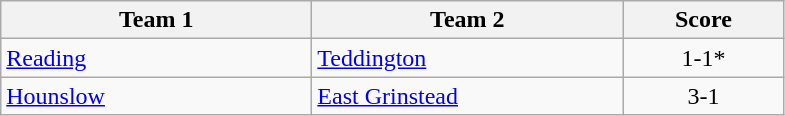<table class="wikitable" style="font-size: 100%">
<tr>
<th width=200>Team 1</th>
<th width=200>Team 2</th>
<th width=100>Score</th>
</tr>
<tr>
<td><a href='#'>Reading</a></td>
<td><a href='#'>Teddington</a></td>
<td align=center>1-1*</td>
</tr>
<tr>
<td><a href='#'>Hounslow</a></td>
<td><a href='#'>East Grinstead</a></td>
<td align=center>3-1</td>
</tr>
</table>
